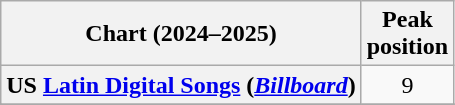<table class="wikitable sortable plainrowheaders" style="text-align:center">
<tr>
<th scope="col">Chart (2024–2025)</th>
<th scope="col">Peak<br>position</th>
</tr>
<tr>
<th scope="row">US <a href='#'>Latin Digital Songs</a> (<em><a href='#'>Billboard</a></em>)</th>
<td>9</td>
</tr>
<tr>
</tr>
<tr>
</tr>
</table>
